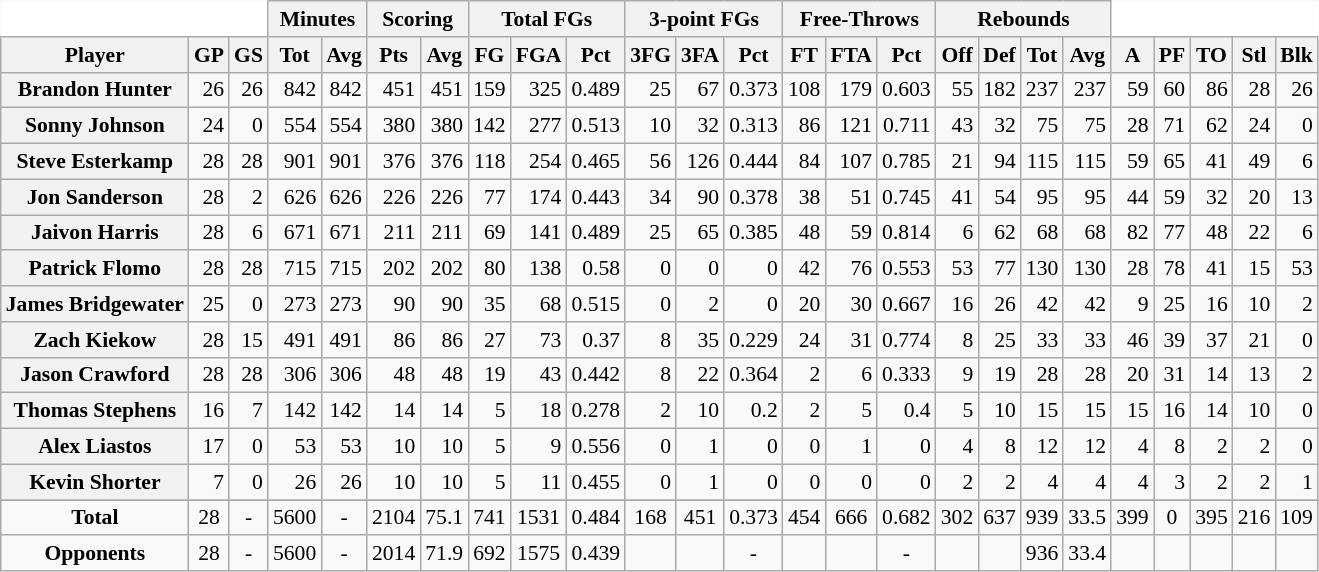<table class="wikitable sortable" border="1" style="font-size:90%;">
<tr>
<th colspan="3" style="border-top-style:hidden; border-left-style:hidden; background: white;"></th>
<th colspan="2" style=>Minutes</th>
<th colspan="2" style=>Scoring</th>
<th colspan="3" style=>Total FGs</th>
<th colspan="3" style=>3-point FGs</th>
<th colspan="3" style=>Free-Throws</th>
<th colspan="4" style=>Rebounds</th>
<th colspan="5" style="border-top-style:hidden; border-right-style:hidden; background: white;"></th>
</tr>
<tr>
<th scope="col" style=>Player</th>
<th scope="col" style=>GP</th>
<th scope="col" style=>GS</th>
<th scope="col" style=>Tot</th>
<th scope="col" style=>Avg</th>
<th scope="col" style=>Pts</th>
<th scope="col" style=>Avg</th>
<th scope="col" style=>FG</th>
<th scope="col" style=>FGA</th>
<th scope="col" style=>Pct</th>
<th scope="col" style=>3FG</th>
<th scope="col" style=>3FA</th>
<th scope="col" style=>Pct</th>
<th scope="col" style=>FT</th>
<th scope="col" style=>FTA</th>
<th scope="col" style=>Pct</th>
<th scope="col" style=>Off</th>
<th scope="col" style=>Def</th>
<th scope="col" style=>Tot</th>
<th scope="col" style=>Avg</th>
<th scope="col" style=>A</th>
<th scope="col" style=>PF</th>
<th scope="col" style=>TO</th>
<th scope="col" style=>Stl</th>
<th scope="col" style=>Blk</th>
</tr>
<tr>
<th>Brandon Hunter</th>
<td align="right">26</td>
<td align="right">26</td>
<td align="right">842</td>
<td align="right">842</td>
<td align="right">451</td>
<td align="right">451</td>
<td align="right">159</td>
<td align="right">325</td>
<td align="right">0.489</td>
<td align="right">25</td>
<td align="right">67</td>
<td align="right">0.373</td>
<td align="right">108</td>
<td align="right">179</td>
<td align="right">0.603</td>
<td align="right">55</td>
<td align="right">182</td>
<td align="right">237</td>
<td align="right">237</td>
<td align="right">59</td>
<td align="right">60</td>
<td align="right">86</td>
<td align="right">28</td>
<td align="right">26</td>
</tr>
<tr>
<th>Sonny Johnson</th>
<td align="right">24</td>
<td align="right">0</td>
<td align="right">554</td>
<td align="right">554</td>
<td align="right">380</td>
<td align="right">380</td>
<td align="right">142</td>
<td align="right">277</td>
<td align="right">0.513</td>
<td align="right">10</td>
<td align="right">32</td>
<td align="right">0.313</td>
<td align="right">86</td>
<td align="right">121</td>
<td align="right">0.711</td>
<td align="right">43</td>
<td align="right">32</td>
<td align="right">75</td>
<td align="right">75</td>
<td align="right">28</td>
<td align="right">71</td>
<td align="right">62</td>
<td align="right">24</td>
<td align="right">0</td>
</tr>
<tr>
<th>Steve Esterkamp</th>
<td align="right">28</td>
<td align="right">28</td>
<td align="right">901</td>
<td align="right">901</td>
<td align="right">376</td>
<td align="right">376</td>
<td align="right">118</td>
<td align="right">254</td>
<td align="right">0.465</td>
<td align="right">56</td>
<td align="right">126</td>
<td align="right">0.444</td>
<td align="right">84</td>
<td align="right">107</td>
<td align="right">0.785</td>
<td align="right">21</td>
<td align="right">94</td>
<td align="right">115</td>
<td align="right">115</td>
<td align="right">59</td>
<td align="right">65</td>
<td align="right">41</td>
<td align="right">49</td>
<td align="right">6</td>
</tr>
<tr>
<th>Jon Sanderson</th>
<td align="right">28</td>
<td align="right">2</td>
<td align="right">626</td>
<td align="right">626</td>
<td align="right">226</td>
<td align="right">226</td>
<td align="right">77</td>
<td align="right">174</td>
<td align="right">0.443</td>
<td align="right">34</td>
<td align="right">90</td>
<td align="right">0.378</td>
<td align="right">38</td>
<td align="right">51</td>
<td align="right">0.745</td>
<td align="right">41</td>
<td align="right">54</td>
<td align="right">95</td>
<td align="right">95</td>
<td align="right">44</td>
<td align="right">59</td>
<td align="right">32</td>
<td align="right">20</td>
<td align="right">13</td>
</tr>
<tr>
<th>Jaivon Harris</th>
<td align="right">28</td>
<td align="right">6</td>
<td align="right">671</td>
<td align="right">671</td>
<td align="right">211</td>
<td align="right">211</td>
<td align="right">69</td>
<td align="right">141</td>
<td align="right">0.489</td>
<td align="right">25</td>
<td align="right">65</td>
<td align="right">0.385</td>
<td align="right">48</td>
<td align="right">59</td>
<td align="right">0.814</td>
<td align="right">6</td>
<td align="right">62</td>
<td align="right">68</td>
<td align="right">68</td>
<td align="right">82</td>
<td align="right">77</td>
<td align="right">48</td>
<td align="right">22</td>
<td align="right">6</td>
</tr>
<tr>
<th>Patrick Flomo</th>
<td align="right">28</td>
<td align="right">28</td>
<td align="right">715</td>
<td align="right">715</td>
<td align="right">202</td>
<td align="right">202</td>
<td align="right">80</td>
<td align="right">138</td>
<td align="right">0.58</td>
<td align="right">0</td>
<td align="right">0</td>
<td align="right">0</td>
<td align="right">42</td>
<td align="right">76</td>
<td align="right">0.553</td>
<td align="right">53</td>
<td align="right">77</td>
<td align="right">130</td>
<td align="right">130</td>
<td align="right">28</td>
<td align="right">78</td>
<td align="right">41</td>
<td align="right">15</td>
<td align="right">53</td>
</tr>
<tr>
<th>James Bridgewater</th>
<td align="right">25</td>
<td align="right">0</td>
<td align="right">273</td>
<td align="right">273</td>
<td align="right">90</td>
<td align="right">90</td>
<td align="right">35</td>
<td align="right">68</td>
<td align="right">0.515</td>
<td align="right">0</td>
<td align="right">2</td>
<td align="right">0</td>
<td align="right">20</td>
<td align="right">30</td>
<td align="right">0.667</td>
<td align="right">16</td>
<td align="right">26</td>
<td align="right">42</td>
<td align="right">42</td>
<td align="right">9</td>
<td align="right">25</td>
<td align="right">16</td>
<td align="right">10</td>
<td align="right">2</td>
</tr>
<tr>
<th>Zach Kiekow</th>
<td align="right">28</td>
<td align="right">15</td>
<td align="right">491</td>
<td align="right">491</td>
<td align="right">86</td>
<td align="right">86</td>
<td align="right">27</td>
<td align="right">73</td>
<td align="right">0.37</td>
<td align="right">8</td>
<td align="right">35</td>
<td align="right">0.229</td>
<td align="right">24</td>
<td align="right">31</td>
<td align="right">0.774</td>
<td align="right">8</td>
<td align="right">25</td>
<td align="right">33</td>
<td align="right">33</td>
<td align="right">46</td>
<td align="right">39</td>
<td align="right">37</td>
<td align="right">21</td>
<td align="right">0</td>
</tr>
<tr>
<th>Jason Crawford</th>
<td align="right">28</td>
<td align="right">28</td>
<td align="right">306</td>
<td align="right">306</td>
<td align="right">48</td>
<td align="right">48</td>
<td align="right">19</td>
<td align="right">43</td>
<td align="right">0.442</td>
<td align="right">8</td>
<td align="right">22</td>
<td align="right">0.364</td>
<td align="right">2</td>
<td align="right">6</td>
<td align="right">0.333</td>
<td align="right">9</td>
<td align="right">19</td>
<td align="right">28</td>
<td align="right">28</td>
<td align="right">20</td>
<td align="right">31</td>
<td align="right">14</td>
<td align="right">13</td>
<td align="right">2</td>
</tr>
<tr>
<th>Thomas Stephens</th>
<td align="right">16</td>
<td align="right">7</td>
<td align="right">142</td>
<td align="right">142</td>
<td align="right">14</td>
<td align="right">14</td>
<td align="right">5</td>
<td align="right">18</td>
<td align="right">0.278</td>
<td align="right">2</td>
<td align="right">10</td>
<td align="right">0.2</td>
<td align="right">2</td>
<td align="right">5</td>
<td align="right">0.4</td>
<td align="right">5</td>
<td align="right">10</td>
<td align="right">15</td>
<td align="right">15</td>
<td align="right">15</td>
<td align="right">16</td>
<td align="right">14</td>
<td align="right">10</td>
<td align="right">0</td>
</tr>
<tr>
<th>Alex Liastos</th>
<td align="right">17</td>
<td align="right">0</td>
<td align="right">53</td>
<td align="right">53</td>
<td align="right">10</td>
<td align="right">10</td>
<td align="right">5</td>
<td align="right">9</td>
<td align="right">0.556</td>
<td align="right">0</td>
<td align="right">1</td>
<td align="right">0</td>
<td align="right">0</td>
<td align="right">1</td>
<td align="right">0</td>
<td align="right">4</td>
<td align="right">8</td>
<td align="right">12</td>
<td align="right">12</td>
<td align="right">4</td>
<td align="right">8</td>
<td align="right">2</td>
<td align="right">2</td>
<td align="right">0</td>
</tr>
<tr>
<th>Kevin Shorter</th>
<td align="right">7</td>
<td align="right">0</td>
<td align="right">26</td>
<td align="right">26</td>
<td align="right">10</td>
<td align="right">10</td>
<td align="right">5</td>
<td align="right">11</td>
<td align="right">0.455</td>
<td align="right">0</td>
<td align="right">1</td>
<td align="right">0</td>
<td align="right">0</td>
<td align="right">0</td>
<td align="right">0</td>
<td align="right">2</td>
<td align="right">2</td>
<td align="right">4</td>
<td align="right">4</td>
<td align="right">4</td>
<td align="right">3</td>
<td align="right">2</td>
<td align="right">2</td>
<td align="right">1</td>
</tr>
<tr>
</tr>
<tr class="sortbottom">
<td align="center" style=><strong>Total</strong></td>
<td align="center" style=>28</td>
<td align="center" style=>-</td>
<td align="center" style=>5600</td>
<td align="center" style=>-</td>
<td align="center" style=>2104</td>
<td align="center" style=>75.1</td>
<td align="center" style=>741</td>
<td align="center" style=>1531</td>
<td align="center" style=>0.484</td>
<td align="center" style=>168</td>
<td align="center" style=>451</td>
<td align="center" style=>0.373</td>
<td align="center" style=>454</td>
<td align="center" style=>666</td>
<td align="center" style=>0.682</td>
<td align="center" style=>302</td>
<td align="center" style=>637</td>
<td align="center" style=>939</td>
<td align="center" style=>33.5</td>
<td align="center" style=>399</td>
<td align="center" style=>0</td>
<td align="center" style=>395</td>
<td align="center" style=>216</td>
<td align="center" style=>109</td>
</tr>
<tr class="sortbottom">
<td align="center"><strong>Opponents</strong></td>
<td align="center">28</td>
<td align="center">-</td>
<td align="center">5600</td>
<td align="center">-</td>
<td align="center">2014</td>
<td align="center">71.9</td>
<td align="center">692</td>
<td align="center">1575</td>
<td align="center">0.439</td>
<td align="center"></td>
<td align="center"></td>
<td align="center">-</td>
<td align="center"></td>
<td align="center"></td>
<td align="center">-</td>
<td align="center"></td>
<td align="center"></td>
<td align="center">936</td>
<td align="center">33.4</td>
<td align="center"></td>
<td align="center"></td>
<td align="center"></td>
<td align="center"></td>
<td align="center"></td>
</tr>
</table>
